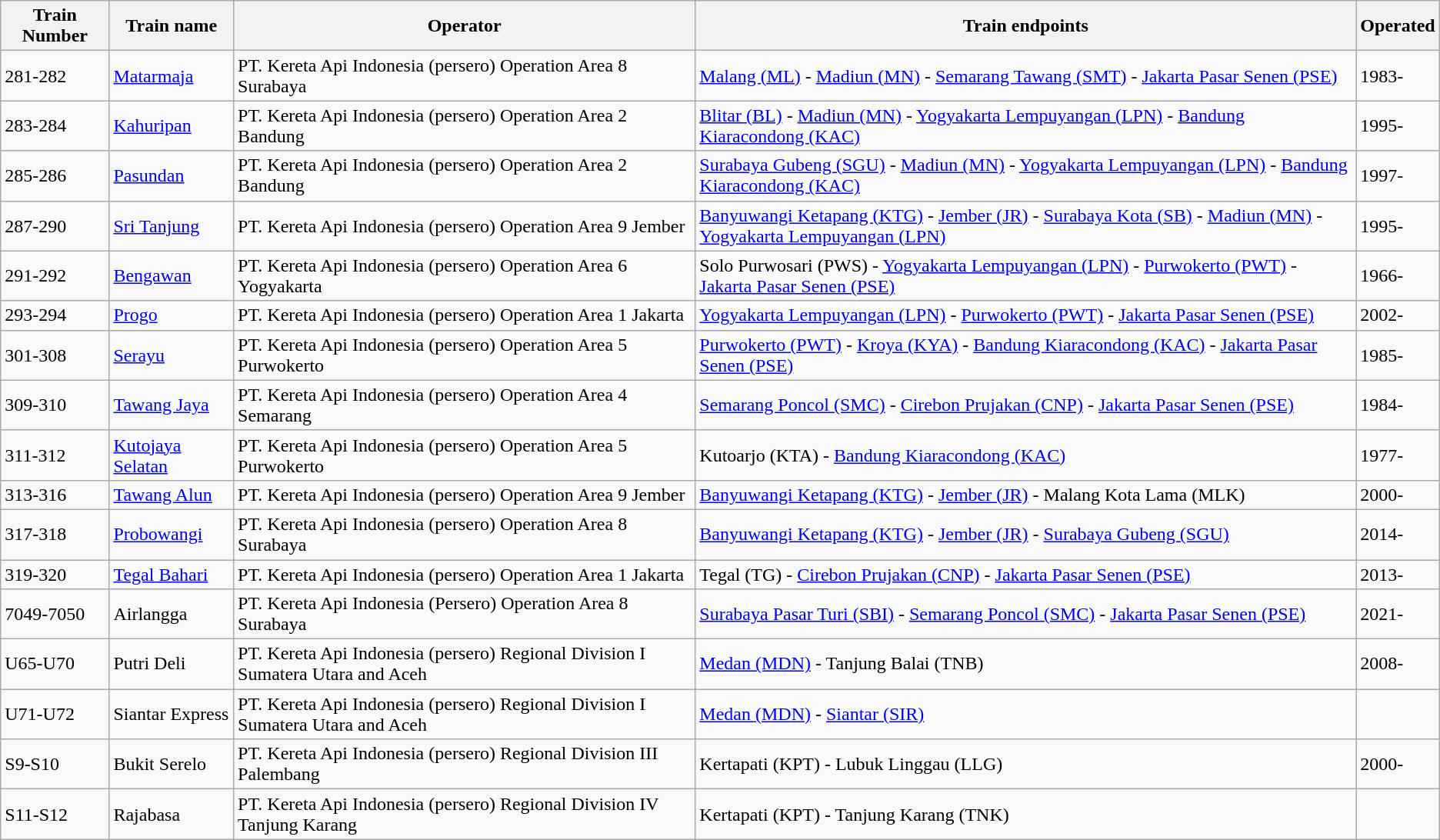<table class="wikitable sortable">
<tr>
<th>Train Number</th>
<th>Train name</th>
<th>Operator</th>
<th>Train endpoints</th>
<th>Operated</th>
</tr>
<tr>
<td>281-282</td>
<td><a href='#'>Matarmaja</a></td>
<td>PT. Kereta Api Indonesia (persero) Operation Area 8 Surabaya</td>
<td><a href='#'>Malang (ML)</a> - <a href='#'>Madiun (MN)</a> - <a href='#'>Semarang Tawang (SMT)</a> - <a href='#'>Jakarta Pasar Senen (PSE)</a></td>
<td>1983-</td>
</tr>
<tr>
<td>283-284</td>
<td><a href='#'>Kahuripan</a></td>
<td>PT. Kereta Api Indonesia (persero) Operation Area 2 Bandung</td>
<td><a href='#'>Blitar (BL)</a> - <a href='#'>Madiun (MN)</a> - <a href='#'>Yogyakarta Lempuyangan (LPN)</a> - <a href='#'>Bandung Kiaracondong (KAC)</a></td>
<td>1995-</td>
</tr>
<tr>
<td>285-286</td>
<td><a href='#'>Pasundan</a></td>
<td>PT. Kereta Api Indonesia (persero) Operation Area 2 Bandung</td>
<td><a href='#'>Surabaya Gubeng (SGU)</a> - <a href='#'>Madiun (MN)</a> - <a href='#'>Yogyakarta Lempuyangan (LPN)</a> - <a href='#'>Bandung Kiaracondong (KAC)</a></td>
<td>1997-</td>
</tr>
<tr>
<td>287-290</td>
<td><a href='#'>Sri Tanjung</a></td>
<td>PT. Kereta Api Indonesia (persero) Operation Area 9 Jember</td>
<td><a href='#'>Banyuwangi Ketapang (KTG)</a> - <a href='#'>Jember (JR)</a>  - <a href='#'>Surabaya Kota (SB)</a> - <a href='#'>Madiun (MN)</a> - <a href='#'>Yogyakarta Lempuyangan (LPN)</a></td>
<td>1995-</td>
</tr>
<tr>
<td>291-292</td>
<td><a href='#'>Bengawan</a></td>
<td>PT. Kereta Api Indonesia (persero) Operation Area 6 Yogyakarta</td>
<td>Solo Purwosari (PWS) - <a href='#'>Yogyakarta Lempuyangan (LPN)</a> - <a href='#'>Purwokerto (PWT)</a> - <a href='#'>Jakarta Pasar Senen (PSE)</a></td>
<td>1966-</td>
</tr>
<tr>
<td>293-294</td>
<td><a href='#'>Progo</a></td>
<td>PT. Kereta Api Indonesia (persero) Operation Area 1 Jakarta</td>
<td><a href='#'>Yogyakarta Lempuyangan (LPN)</a> - <a href='#'>Purwokerto (PWT)</a> - <a href='#'>Jakarta Pasar Senen (PSE)</a></td>
<td>2002-</td>
</tr>
<tr>
<td>301-308</td>
<td><a href='#'>Serayu</a></td>
<td>PT. Kereta Api Indonesia (persero) Operation Area 5 Purwokerto</td>
<td><a href='#'>Purwokerto (PWT)</a> - <a href='#'>Kroya (KYA)</a> - <a href='#'>Bandung Kiaracondong (KAC)</a> - <a href='#'>Jakarta Pasar Senen (PSE)</a></td>
<td>1985-</td>
</tr>
<tr>
<td>309-310</td>
<td><a href='#'>Tawang Jaya</a></td>
<td>PT. Kereta Api Indonesia (persero) Operation Area 4 Semarang</td>
<td><a href='#'>Semarang Poncol (SMC)</a> - <a href='#'>Cirebon Prujakan (CNP)</a> - <a href='#'>Jakarta Pasar Senen (PSE)</a></td>
<td>1984-</td>
</tr>
<tr>
<td>311-312</td>
<td><a href='#'>Kutojaya Selatan</a></td>
<td>PT. Kereta Api Indonesia (persero) Operation Area 5 Purwokerto</td>
<td>Kutoarjo (KTA) - <a href='#'>Bandung Kiaracondong (KAC)</a></td>
<td>1977-</td>
</tr>
<tr>
<td>313-316</td>
<td><a href='#'>Tawang Alun</a></td>
<td>PT. Kereta Api Indonesia (persero) Operation Area 9 Jember</td>
<td><a href='#'>Banyuwangi Ketapang (KTG)</a> - <a href='#'>Jember (JR)</a> - Malang Kota Lama (MLK)</td>
<td>2000-</td>
</tr>
<tr>
<td>317-318</td>
<td><a href='#'>Probowangi</a></td>
<td>PT. Kereta Api Indonesia (persero) Operation Area 8 Surabaya</td>
<td><a href='#'>Banyuwangi Ketapang (KTG)</a> - <a href='#'>Jember (JR)</a>  - <a href='#'>Surabaya Gubeng (SGU)</a></td>
<td>2014-</td>
</tr>
<tr>
<td>319-320</td>
<td><a href='#'>Tegal Bahari</a></td>
<td>PT. Kereta Api Indonesia (persero) Operation Area 1 Jakarta</td>
<td>Tegal (TG) - <a href='#'>Cirebon Prujakan (CNP)</a> - <a href='#'>Jakarta Pasar Senen (PSE)</a></td>
<td>2013-</td>
</tr>
<tr>
<td>7049-7050</td>
<td>Airlangga</td>
<td>PT. Kereta Api Indonesia (Persero) Operation Area 8 Surabaya</td>
<td><a href='#'>Surabaya Pasar Turi (SBI)</a> - <a href='#'>Semarang Poncol (SMC)</a> - <a href='#'>Jakarta Pasar Senen (PSE)</a></td>
<td>2021-</td>
</tr>
<tr>
<td>U65-U70</td>
<td>Putri Deli</td>
<td>PT. Kereta Api Indonesia (persero) Regional Division I Sumatera Utara and Aceh</td>
<td><a href='#'>Medan (MDN)</a> - Tanjung Balai (TNB)</td>
<td>2008-</td>
</tr>
<tr>
<td>U71-U72</td>
<td>Siantar Express</td>
<td>PT. Kereta Api Indonesia (persero) Regional Division I Sumatera Utara and Aceh</td>
<td><a href='#'>Medan (MDN)</a> - <a href='#'>Siantar (SIR)</a></td>
<td></td>
</tr>
<tr>
<td>S9-S10</td>
<td>Bukit Serelo</td>
<td>PT. Kereta Api Indonesia (persero) Regional Division III Palembang</td>
<td>Kertapati (KPT) - Lubuk Linggau (LLG)</td>
<td>2000-</td>
</tr>
<tr>
<td>S11-S12</td>
<td>Rajabasa</td>
<td>PT. Kereta Api Indonesia (persero) Regional Division IV Tanjung Karang</td>
<td>Kertapati (KPT) - Tanjung Karang (TNK)</td>
<td></td>
</tr>
</table>
